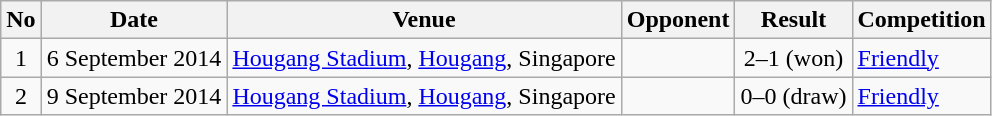<table class="wikitable">
<tr>
<th>No</th>
<th>Date</th>
<th>Venue</th>
<th>Opponent</th>
<th>Result</th>
<th>Competition</th>
</tr>
<tr>
<td align=center>1</td>
<td>6 September 2014</td>
<td><a href='#'>Hougang Stadium</a>, <a href='#'>Hougang</a>, Singapore</td>
<td></td>
<td align=center>2–1 (won)</td>
<td><a href='#'>Friendly</a></td>
</tr>
<tr>
<td align=center>2</td>
<td>9 September 2014</td>
<td><a href='#'>Hougang Stadium</a>, <a href='#'>Hougang</a>, Singapore</td>
<td></td>
<td align=center>0–0 (draw)</td>
<td><a href='#'>Friendly</a></td>
</tr>
</table>
